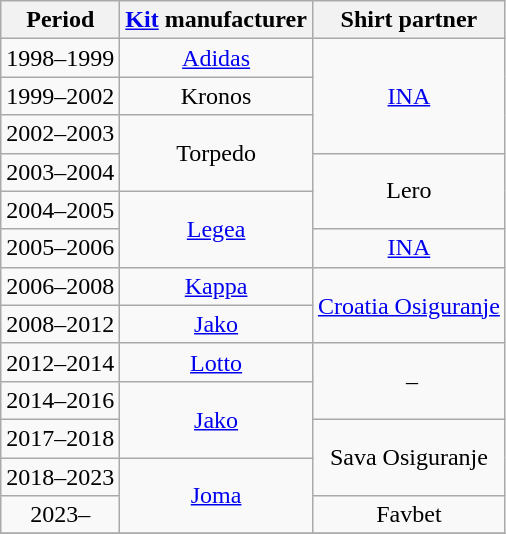<table class="wikitable" style="text-align: center">
<tr>
<th>Period</th>
<th><a href='#'>Kit</a> manufacturer</th>
<th>Shirt partner</th>
</tr>
<tr>
<td>1998–1999</td>
<td><a href='#'>Adidas</a></td>
<td rowspan=3><a href='#'>INA</a></td>
</tr>
<tr>
<td>1999–2002</td>
<td rowspan=1>Kronos</td>
</tr>
<tr>
<td>2002–2003</td>
<td rowspan=2>Torpedo</td>
</tr>
<tr>
<td>2003–2004</td>
<td rowspan=2>Lero</td>
</tr>
<tr>
<td>2004–2005</td>
<td rowspan=2><a href='#'>Legea</a></td>
</tr>
<tr>
<td>2005–2006</td>
<td><a href='#'>INA</a></td>
</tr>
<tr>
<td>2006–2008</td>
<td><a href='#'>Kappa</a></td>
<td rowspan=2><a href='#'>Croatia Osiguranje</a></td>
</tr>
<tr>
<td>2008–2012</td>
<td><a href='#'>Jako</a></td>
</tr>
<tr>
<td>2012–2014</td>
<td><a href='#'>Lotto</a></td>
<td rowspan=2> –</td>
</tr>
<tr>
<td>2014–2016</td>
<td rowspan=2><a href='#'>Jako</a></td>
</tr>
<tr>
<td>2017–2018</td>
<td rowspan=2>Sava Osiguranje</td>
</tr>
<tr>
<td>2018–2023</td>
<td rowspan=2><a href='#'>Joma</a></td>
</tr>
<tr>
<td>2023–</td>
<td>Favbet</td>
</tr>
<tr>
</tr>
</table>
